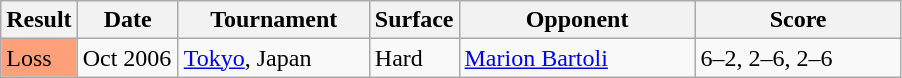<table class="sortable wikitable">
<tr>
<th>Result</th>
<th style="width:60px;">Date</th>
<th style="width:120px;">Tournament</th>
<th>Surface</th>
<th style="width:150px;">Opponent</th>
<th style="width:130px;" class="unsortable">Score</th>
</tr>
<tr>
<td style="background:#ffa07a;">Loss</td>
<td>Oct 2006</td>
<td><a href='#'>Tokyo</a>, Japan</td>
<td>Hard</td>
<td> <a href='#'>Marion Bartoli</a></td>
<td>6–2, 2–6, 2–6</td>
</tr>
</table>
